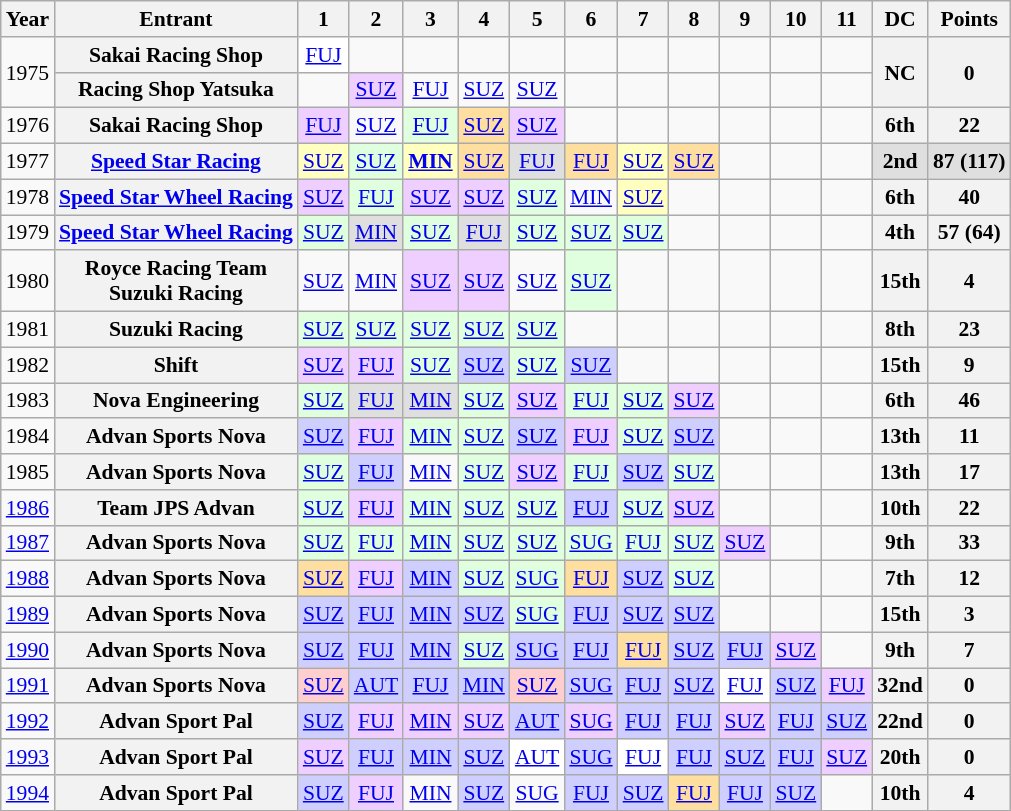<table class="wikitable" style="text-align:center; font-size:90%">
<tr>
<th>Year</th>
<th>Entrant</th>
<th>1</th>
<th>2</th>
<th>3</th>
<th>4</th>
<th>5</th>
<th>6</th>
<th>7</th>
<th>8</th>
<th>9</th>
<th>10</th>
<th>11</th>
<th>DC</th>
<th>Points</th>
</tr>
<tr>
<td rowspan="2">1975</td>
<th rowspan="1">Sakai Racing Shop</th>
<td style="background:#ffffff;"><a href='#'>FUJ</a><br></td>
<td></td>
<td></td>
<td></td>
<td></td>
<td></td>
<td></td>
<td></td>
<td></td>
<td></td>
<td></td>
<th rowspan="2"><strong>NC</strong></th>
<th rowspan="2"><strong>0</strong></th>
</tr>
<tr>
<th rowspan="1">Racing Shop Yatsuka</th>
<td colspan="1"></td>
<td style="background:#EFCFFF;"><a href='#'>SUZ</a><br></td>
<td><a href='#'>FUJ</a></td>
<td><a href='#'>SUZ</a></td>
<td><a href='#'>SUZ</a></td>
<td></td>
<td></td>
<td></td>
<td></td>
<td></td>
<td></td>
</tr>
<tr>
<td>1976</td>
<th>Sakai Racing Shop</th>
<td style="background:#EFCFFF;"><a href='#'>FUJ</a><br></td>
<td><a href='#'>SUZ</a></td>
<td style="background:#DFFFDF;"><a href='#'>FUJ</a><br></td>
<td style="background:#FFDF9F;"><a href='#'>SUZ</a><br></td>
<td style="background:#EFCFFF;"><a href='#'>SUZ</a><br></td>
<td></td>
<td></td>
<td></td>
<td></td>
<td></td>
<td></td>
<th>6th</th>
<th>22</th>
</tr>
<tr>
<td>1977</td>
<th><a href='#'>Speed Star Racing</a></th>
<td style="background:#FFFFBF;"><a href='#'>SUZ</a><br></td>
<td style="background:#DFFFDF;"><a href='#'>SUZ</a><br></td>
<td style="background:#FFFFBF;"><a href='#'><strong>MIN</strong></a><br></td>
<td style="background:#FFDF9F;"><a href='#'>SUZ</a><br></td>
<td style="background:#DFDFDF;"><a href='#'>FUJ</a><br></td>
<td style="background:#FFDF9F;"><a href='#'>FUJ</a><br></td>
<td style="background:#FFFFBF;"><a href='#'>SUZ</a><br></td>
<td style="background:#FFDF9F;"><a href='#'>SUZ</a><br></td>
<td></td>
<td></td>
<td></td>
<td style="background:#DFDFDF;"><strong>2nd</strong></td>
<td style="background:#DFDFDF;"><strong>87 (117)</strong></td>
</tr>
<tr>
<td>1978</td>
<th><a href='#'>Speed Star Wheel Racing</a></th>
<td style="background:#EFCFFF;"><a href='#'>SUZ</a><br></td>
<td style="background:#DFFFDF;"><a href='#'>FUJ</a><br></td>
<td style="background:#EFCFFF;"><a href='#'>SUZ</a><br></td>
<td style="background:#EFCFFF;"><a href='#'>SUZ</a><br></td>
<td style="background:#DFFFDF;"><a href='#'>SUZ</a><br></td>
<td><a href='#'>MIN</a></td>
<td style="background:#FFFFBF;"><a href='#'>SUZ</a><br></td>
<td></td>
<td></td>
<td></td>
<td></td>
<th>6th</th>
<th>40</th>
</tr>
<tr>
<td>1979</td>
<th><a href='#'>Speed Star Wheel Racing</a></th>
<td style="background:#DFFFDF;"><a href='#'>SUZ</a><br></td>
<td style="background:#DFDFDF;"><a href='#'>MIN</a><br></td>
<td style="background:#DFFFDF;"><a href='#'>SUZ</a><br></td>
<td style="background:#DFDFDF;"><a href='#'>FUJ</a><br></td>
<td style="background:#DFFFDF;"><a href='#'>SUZ</a><br></td>
<td style="background:#DFFFDF;"><a href='#'>SUZ</a><br></td>
<td style="background:#DFFFDF;"><a href='#'>SUZ</a><br></td>
<td></td>
<td></td>
<td></td>
<td></td>
<th>4th</th>
<th>57 (64)</th>
</tr>
<tr>
<td>1980</td>
<th>Royce Racing Team<br>Suzuki Racing</th>
<td><a href='#'>SUZ</a></td>
<td><a href='#'>MIN</a></td>
<td style="background:#EFCFFF;"><a href='#'>SUZ</a><br></td>
<td style="background:#EFCFFF;"><a href='#'>SUZ</a><br></td>
<td><a href='#'>SUZ</a></td>
<td style="background:#DFFFDF;"><a href='#'>SUZ</a><br></td>
<td></td>
<td></td>
<td></td>
<td></td>
<td></td>
<th>15th</th>
<th>4</th>
</tr>
<tr>
<td>1981</td>
<th>Suzuki Racing</th>
<td style="background:#DFFFDF;"><a href='#'>SUZ</a><br></td>
<td style="background:#DFFFDF;"><a href='#'>SUZ</a><br></td>
<td style="background:#DFFFDF;"><a href='#'>SUZ</a><br></td>
<td style="background:#DFFFDF;"><a href='#'>SUZ</a><br></td>
<td style="background:#DFFFDF;"><a href='#'>SUZ</a><br></td>
<td></td>
<td></td>
<td></td>
<td></td>
<td></td>
<td></td>
<th>8th</th>
<th>23</th>
</tr>
<tr>
<td>1982</td>
<th>Shift</th>
<td style="background:#EFCFFF;"><a href='#'>SUZ</a><br></td>
<td style="background:#EFCFFF;"><a href='#'>FUJ</a><br></td>
<td style="background:#DFFFDF;"><a href='#'>SUZ</a><br></td>
<td style="background:#CFCFFF;"><a href='#'>SUZ</a><br></td>
<td style="background:#DFFFDF;"><a href='#'>SUZ</a><br></td>
<td style="background:#CFCFFF;"><a href='#'>SUZ</a><br></td>
<td></td>
<td></td>
<td></td>
<td></td>
<td></td>
<th>15th</th>
<th>9</th>
</tr>
<tr>
<td>1983</td>
<th>Nova Engineering</th>
<td style="background:#DFFFDF;"><a href='#'>SUZ</a><br></td>
<td style="background:#DFDFDF;"><a href='#'>FUJ</a><br></td>
<td style="background:#DFDFDF;"><a href='#'>MIN</a><br></td>
<td style="background:#DFFFDF;"><a href='#'>SUZ</a><br></td>
<td style="background:#EFCFFF;"><a href='#'>SUZ</a><br></td>
<td style="background:#DFFFDF;"><a href='#'>FUJ</a><br></td>
<td style="background:#DFFFDF;"><a href='#'>SUZ</a><br></td>
<td style="background:#EFCFFF;"><a href='#'>SUZ</a><br></td>
<td></td>
<td></td>
<td></td>
<th>6th</th>
<th>46</th>
</tr>
<tr>
<td>1984</td>
<th>Advan Sports Nova</th>
<td style="background:#CFCFFF;"><a href='#'>SUZ</a><br></td>
<td style="background:#EFCFFF;"><a href='#'>FUJ</a><br></td>
<td style="background:#DFFFDF;"><a href='#'>MIN</a><br></td>
<td style="background:#DFFFDF;"><a href='#'>SUZ</a><br></td>
<td style="background:#CFCFFF;"><a href='#'>SUZ</a><br></td>
<td style="background:#EFCFFF;"><a href='#'>FUJ</a><br></td>
<td style="background:#DFFFDF;"><a href='#'>SUZ</a><br></td>
<td style="background:#CFCFFF;"><a href='#'>SUZ</a><br></td>
<td></td>
<td></td>
<td></td>
<th>13th</th>
<th>11</th>
</tr>
<tr>
<td>1985</td>
<th>Advan Sports Nova</th>
<td style="background:#DFFFDF;"><a href='#'>SUZ</a><br></td>
<td style="background:#CFCFFF;"><a href='#'>FUJ</a><br></td>
<td><a href='#'>MIN</a></td>
<td style="background:#DFFFDF;"><a href='#'>SUZ</a><br></td>
<td style="background:#EFCFFF;"><a href='#'>SUZ</a><br></td>
<td style="background:#DFFFDF;"><a href='#'>FUJ</a><br></td>
<td style="background:#CFCFFF;"><a href='#'>SUZ</a><br></td>
<td style="background:#DFFFDF;"><a href='#'>SUZ</a><br></td>
<td></td>
<td></td>
<td></td>
<th>13th</th>
<th>17</th>
</tr>
<tr>
<td><a href='#'>1986</a></td>
<th>Team JPS Advan</th>
<td style="background:#DFFFDF;"><a href='#'>SUZ</a><br></td>
<td style="background:#EFCFFF;"><a href='#'>FUJ</a><br></td>
<td style="background:#DFFFDF;"><a href='#'>MIN</a><br></td>
<td style="background:#DFFFDF;"><a href='#'>SUZ</a><br></td>
<td style="background:#DFFFDF;"><a href='#'>SUZ</a><br></td>
<td style="background:#CFCFFF;"><a href='#'>FUJ</a><br></td>
<td style="background:#DFFFDF;"><a href='#'>SUZ</a><br></td>
<td style="background:#EFCFFF;"><a href='#'>SUZ</a><br></td>
<td></td>
<td></td>
<td></td>
<th>10th</th>
<th>22</th>
</tr>
<tr>
<td><a href='#'>1987</a></td>
<th>Advan Sports Nova</th>
<td style="background:#DFFFDF;"><a href='#'>SUZ</a><br></td>
<td style="background:#DFFFDF;"><a href='#'>FUJ</a><br></td>
<td style="background:#DFFFDF;"><a href='#'>MIN</a><br></td>
<td style="background:#DFFFDF;"><a href='#'>SUZ</a><br></td>
<td style="background:#DFFFDF;"><a href='#'>SUZ</a><br></td>
<td style="background:#DFFFDF;"><a href='#'>SUG</a><br></td>
<td style="background:#DFFFDF;"><a href='#'>FUJ</a><br></td>
<td style="background:#DFFFDF;"><a href='#'>SUZ</a><br></td>
<td style="background:#EFCFFF;"><a href='#'>SUZ</a><br></td>
<td></td>
<td></td>
<th>9th</th>
<th>33</th>
</tr>
<tr>
<td><a href='#'>1988</a></td>
<th>Advan Sports Nova</th>
<td style="background:#FFDF9F;"><a href='#'>SUZ</a><br></td>
<td style="background:#EFCFFF;"><a href='#'>FUJ</a><br></td>
<td style="background:#CFCFFF;"><a href='#'>MIN</a><br></td>
<td style="background:#DFFFDF;"><a href='#'>SUZ</a><br></td>
<td style="background:#DFFFDF;"><a href='#'>SUG</a><br></td>
<td style="background:#FFDF9F;"><a href='#'>FUJ</a><br></td>
<td style="background:#CFCFFF;"><a href='#'>SUZ</a><br></td>
<td style="background:#DFFFDF;"><a href='#'>SUZ</a><br></td>
<td></td>
<td></td>
<td></td>
<th>7th</th>
<th>12</th>
</tr>
<tr>
<td><a href='#'>1989</a></td>
<th>Advan Sports Nova</th>
<td style="background:#CFCFFF;"><a href='#'>SUZ</a><br></td>
<td style="background:#CFCFFF;"><a href='#'>FUJ</a><br></td>
<td style="background:#CFCFFF;"><a href='#'>MIN</a><br></td>
<td style="background:#CFCFFF;"><a href='#'>SUZ</a><br></td>
<td style="background:#DFFFDF;"><a href='#'>SUG</a><br></td>
<td style="background:#CFCFFF;"><a href='#'>FUJ</a><br></td>
<td style="background:#CFCFFF;"><a href='#'>SUZ</a><br></td>
<td style="background:#CFCFFF;"><a href='#'>SUZ</a><br></td>
<td></td>
<td></td>
<td></td>
<th>15th</th>
<th>3</th>
</tr>
<tr>
<td><a href='#'>1990</a></td>
<th>Advan Sports Nova</th>
<td style="background:#CFCFFF;"><a href='#'>SUZ</a><br></td>
<td style="background:#CFCFFF;"><a href='#'>FUJ</a><br></td>
<td style="background:#CFCFFF;"><a href='#'>MIN</a><br></td>
<td style="background:#DFFFDF;"><a href='#'>SUZ</a><br></td>
<td style="background:#CFCFFF;"><a href='#'>SUG</a><br></td>
<td style="background:#CFCFFF;"><a href='#'>FUJ</a><br></td>
<td style="background:#FFDF9F;"><a href='#'>FUJ</a><br></td>
<td style="background:#CFCFFF;"><a href='#'>SUZ</a><br></td>
<td style="background:#CFCFFF;"><a href='#'>FUJ</a><br></td>
<td style="background:#EFCFFF;"><a href='#'>SUZ</a><br></td>
<td></td>
<th>9th</th>
<th>7</th>
</tr>
<tr>
<td><a href='#'>1991</a></td>
<th>Advan Sports Nova</th>
<td style="background:#FFCFCF;"><a href='#'>SUZ</a><br></td>
<td style="background:#CFCFFF;"><a href='#'>AUT</a><br></td>
<td style="background:#CFCFFF;"><a href='#'>FUJ</a><br></td>
<td style="background:#CFCFFF;"><a href='#'>MIN</a><br></td>
<td style="background:#FFCFCF;"><a href='#'>SUZ</a><br></td>
<td style="background:#CFCFFF;"><a href='#'>SUG</a><br></td>
<td style="background:#CFCFFF;"><a href='#'>FUJ</a><br></td>
<td style="background:#CFCFFF;"><a href='#'>SUZ</a><br></td>
<td style="background:#FFFFFF;"><a href='#'>FUJ</a><br></td>
<td style="background:#CFCFFF;"><a href='#'>SUZ</a><br></td>
<td style="background:#EFCFFF;"><a href='#'>FUJ</a><br></td>
<th>32nd</th>
<th>0</th>
</tr>
<tr>
<td><a href='#'>1992</a></td>
<th>Advan Sport Pal</th>
<td style="background:#CFCFFF;"><a href='#'>SUZ</a><br></td>
<td style="background:#EFCFFF;"><a href='#'>FUJ</a><br></td>
<td style="background:#EFCFFF;"><a href='#'>MIN</a><br></td>
<td style="background:#EFCFFF;"><a href='#'>SUZ</a><br></td>
<td style="background:#CFCFFF;"><a href='#'>AUT</a><br></td>
<td style="background:#EFCFFF;"><a href='#'>SUG</a><br></td>
<td style="background:#CFCFFF;"><a href='#'>FUJ</a><br></td>
<td style="background:#CFCFFF;"><a href='#'>FUJ</a><br></td>
<td style="background:#EFCFFF;"><a href='#'>SUZ</a><br></td>
<td style="background:#CFCFFF;"><a href='#'>FUJ</a><br></td>
<td style="background:#CFCFFF;"><a href='#'>SUZ</a><br></td>
<th>22nd</th>
<th>0</th>
</tr>
<tr>
<td><a href='#'>1993</a></td>
<th>Advan Sport Pal</th>
<td style="background:#EFCFFF;"><a href='#'>SUZ</a><br></td>
<td style="background:#CFCFFF;"><a href='#'>FUJ</a><br></td>
<td style="background:#CFCFFF;"><a href='#'>MIN</a><br></td>
<td style="background:#CFCFFF;"><a href='#'>SUZ</a><br></td>
<td style="background:#FFFFFF;"><a href='#'>AUT</a><br></td>
<td style="background:#CFCFFF;"><a href='#'>SUG</a><br></td>
<td style="background:#FFFFFF;"><a href='#'>FUJ</a><br></td>
<td style="background:#CFCFFF;"><a href='#'>FUJ</a><br></td>
<td style="background:#CFCFFF;"><a href='#'>SUZ</a><br></td>
<td style="background:#CFCFFF;"><a href='#'>FUJ</a><br></td>
<td style="background:#EFCFFF;"><a href='#'>SUZ</a><br></td>
<th>20th</th>
<th>0</th>
</tr>
<tr>
<td><a href='#'>1994</a></td>
<th>Advan Sport Pal</th>
<td style="background:#CFCFFF;"><a href='#'>SUZ</a><br></td>
<td style="background:#EFCFFF;"><a href='#'>FUJ</a><br></td>
<td><a href='#'>MIN</a></td>
<td style="background:#CFCFFF;"><a href='#'>SUZ</a><br></td>
<td><a href='#'>SUG</a></td>
<td style="background:#CFCFFF;"><a href='#'>FUJ</a><br></td>
<td style="background:#CFCFFF;"><a href='#'>SUZ</a><br></td>
<td style="background:#FFDF9F;"><a href='#'>FUJ</a><br></td>
<td style="background:#CFCFFF;"><a href='#'>FUJ</a><br></td>
<td style="background:#CFCFFF;"><a href='#'>SUZ</a><br></td>
<td></td>
<th>10th</th>
<th>4</th>
</tr>
</table>
